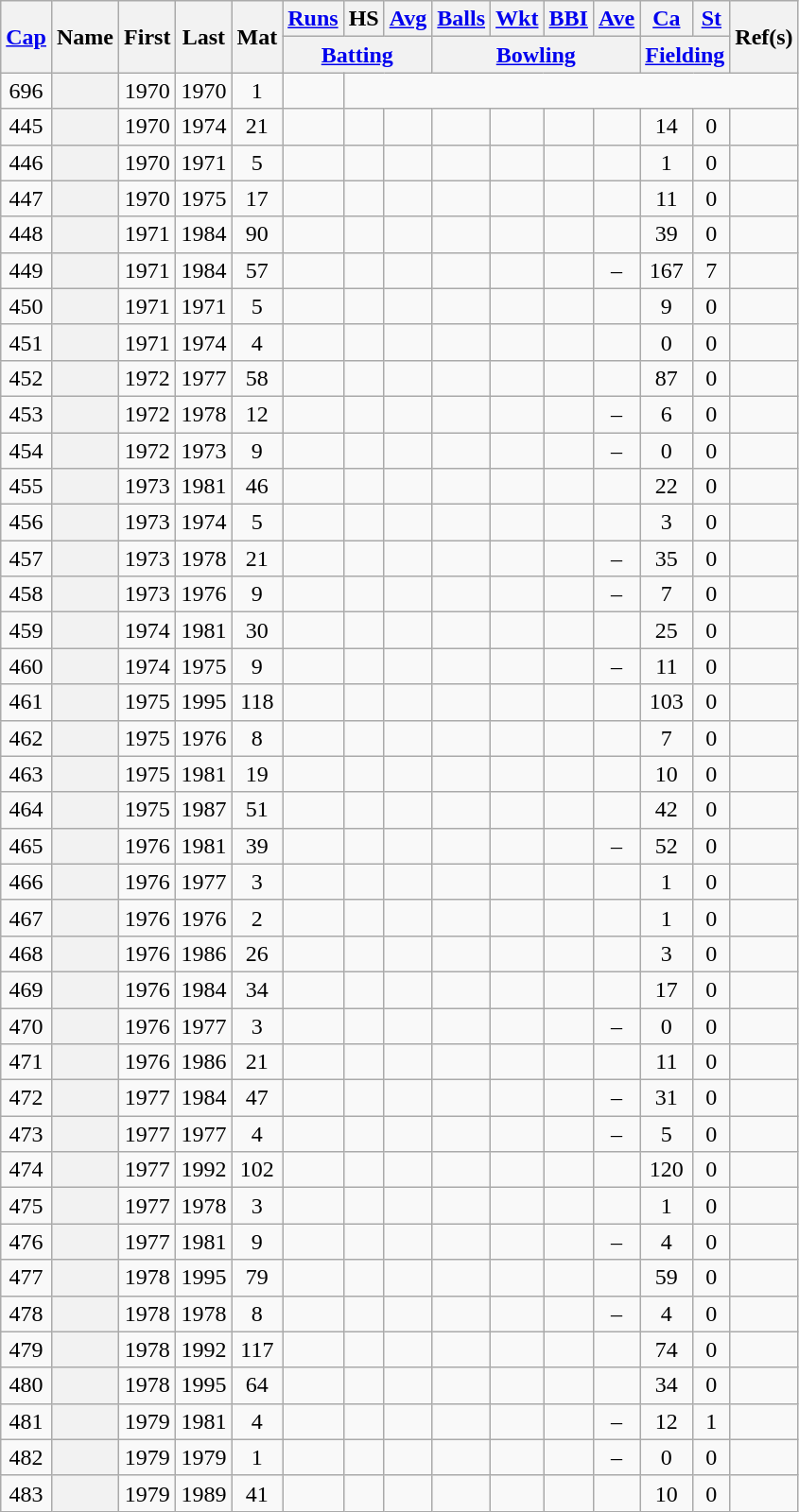<table class="wikitable sortable plainrowheaders">
<tr align="center">
<th scope="col" rowspan="2"><a href='#'>Cap</a></th>
<th scope="col" rowspan="2">Name</th>
<th scope="col" rowspan="2">First</th>
<th scope="col" rowspan="2">Last</th>
<th scope="col" rowspan="2">Mat</th>
<th scope="col"><a href='#'>Runs</a></th>
<th scope="col">HS</th>
<th scope="col"><a href='#'>Avg</a></th>
<th scope="col"><a href='#'>Balls</a></th>
<th scope="col"><a href='#'>Wkt</a></th>
<th scope="col"><a href='#'>BBI</a></th>
<th scope="col"><a href='#'>Ave</a></th>
<th scope="col"><a href='#'>Ca</a></th>
<th scope="col"><a href='#'>St</a></th>
<th scope="col" rowspan=2 class="unsortable">Ref(s)</th>
</tr>
<tr class="unsortable">
<th scope="col" colspan=3><a href='#'>Batting</a></th>
<th scope="col" colspan=4><a href='#'>Bowling</a></th>
<th scope="col" colspan=2><a href='#'>Fielding</a></th>
</tr>
<tr align="center">
<td>696</td>
<th scope="row"><br></th>
<td>1970</td>
<td>1970</td>
<td>1</td>
<td></td>
</tr>
<tr align="center">
<td>445</td>
<th scope="row"></th>
<td>1970</td>
<td>1974</td>
<td>21</td>
<td></td>
<td></td>
<td></td>
<td></td>
<td></td>
<td></td>
<td></td>
<td>14</td>
<td>0</td>
<td></td>
</tr>
<tr align="center">
<td>446</td>
<th scope="row"></th>
<td>1970</td>
<td>1971</td>
<td>5</td>
<td></td>
<td></td>
<td></td>
<td></td>
<td></td>
<td></td>
<td></td>
<td>1</td>
<td>0</td>
<td></td>
</tr>
<tr align="center">
<td>447</td>
<th scope="row"></th>
<td>1970</td>
<td>1975</td>
<td>17</td>
<td></td>
<td></td>
<td></td>
<td></td>
<td></td>
<td></td>
<td></td>
<td>11</td>
<td>0</td>
<td></td>
</tr>
<tr align="center">
<td>448</td>
<th scope="row"> </th>
<td>1971</td>
<td>1984</td>
<td>90</td>
<td></td>
<td></td>
<td></td>
<td></td>
<td></td>
<td></td>
<td></td>
<td>39</td>
<td>0</td>
<td></td>
</tr>
<tr align="center">
<td>449</td>
<th scope="row"> </th>
<td>1971</td>
<td>1984</td>
<td>57</td>
<td></td>
<td></td>
<td></td>
<td></td>
<td></td>
<td></td>
<td>–</td>
<td>167</td>
<td>7</td>
<td></td>
</tr>
<tr align="center">
<td>450</td>
<th scope="row"></th>
<td>1971</td>
<td>1971</td>
<td>5</td>
<td></td>
<td></td>
<td></td>
<td></td>
<td></td>
<td></td>
<td></td>
<td>9</td>
<td>0</td>
<td></td>
</tr>
<tr align="center">
<td>451</td>
<th scope="row"></th>
<td>1971</td>
<td>1974</td>
<td>4</td>
<td></td>
<td></td>
<td></td>
<td></td>
<td></td>
<td></td>
<td></td>
<td>0</td>
<td>0</td>
<td></td>
</tr>
<tr align="center">
<td>452</td>
<th scope="row"> </th>
<td>1972</td>
<td>1977</td>
<td>58</td>
<td></td>
<td></td>
<td></td>
<td></td>
<td></td>
<td></td>
<td></td>
<td>87</td>
<td>0</td>
<td></td>
</tr>
<tr align="center">
<td>453</td>
<th scope="row"></th>
<td>1972</td>
<td>1978</td>
<td>12</td>
<td></td>
<td></td>
<td></td>
<td></td>
<td></td>
<td></td>
<td>–</td>
<td>6</td>
<td>0</td>
<td></td>
</tr>
<tr align="center">
<td>454</td>
<th scope="row"> </th>
<td>1972</td>
<td>1973</td>
<td>9</td>
<td></td>
<td></td>
<td></td>
<td></td>
<td></td>
<td></td>
<td>–</td>
<td>0</td>
<td>0</td>
<td></td>
</tr>
<tr align="center">
<td>455</td>
<th scope="row"></th>
<td>1973</td>
<td>1981</td>
<td>46</td>
<td></td>
<td></td>
<td></td>
<td></td>
<td></td>
<td></td>
<td></td>
<td>22</td>
<td>0</td>
<td></td>
</tr>
<tr align="center">
<td>456</td>
<th scope="row"></th>
<td>1973</td>
<td>1974</td>
<td>5</td>
<td></td>
<td></td>
<td></td>
<td></td>
<td></td>
<td></td>
<td></td>
<td>3</td>
<td>0</td>
<td></td>
</tr>
<tr align="center">
<td>457</td>
<th scope="row"></th>
<td>1973</td>
<td>1978</td>
<td>21</td>
<td></td>
<td></td>
<td></td>
<td></td>
<td></td>
<td></td>
<td>–</td>
<td>35</td>
<td>0</td>
<td></td>
</tr>
<tr align="center">
<td>458</td>
<th scope="row"></th>
<td>1973</td>
<td>1976</td>
<td>9</td>
<td></td>
<td></td>
<td></td>
<td></td>
<td></td>
<td></td>
<td>–</td>
<td>7</td>
<td>0</td>
<td></td>
</tr>
<tr align="center">
<td>459</td>
<th scope="row"></th>
<td>1974</td>
<td>1981</td>
<td>30</td>
<td></td>
<td></td>
<td></td>
<td></td>
<td></td>
<td></td>
<td></td>
<td>25</td>
<td>0</td>
<td></td>
</tr>
<tr align="center">
<td>460</td>
<th scope="row"></th>
<td>1974</td>
<td>1975</td>
<td>9</td>
<td></td>
<td></td>
<td></td>
<td></td>
<td></td>
<td></td>
<td>–</td>
<td>11</td>
<td>0</td>
<td></td>
</tr>
<tr align="center">
<td>461</td>
<th scope="row"> </th>
<td>1975</td>
<td>1995</td>
<td>118</td>
<td></td>
<td></td>
<td></td>
<td></td>
<td></td>
<td></td>
<td></td>
<td>103</td>
<td>0</td>
<td></td>
</tr>
<tr align="center">
<td>462</td>
<th scope="row"></th>
<td>1975</td>
<td>1976</td>
<td>8</td>
<td></td>
<td></td>
<td></td>
<td></td>
<td></td>
<td></td>
<td></td>
<td>7</td>
<td>0</td>
<td></td>
</tr>
<tr align="center">
<td>463</td>
<th scope="row"></th>
<td>1975</td>
<td>1981</td>
<td>19</td>
<td></td>
<td></td>
<td></td>
<td></td>
<td></td>
<td></td>
<td></td>
<td>10</td>
<td>0</td>
<td></td>
</tr>
<tr align="center">
<td>464</td>
<th scope="row"></th>
<td>1975</td>
<td>1987</td>
<td>51</td>
<td></td>
<td></td>
<td></td>
<td></td>
<td></td>
<td></td>
<td></td>
<td>42</td>
<td>0</td>
<td></td>
</tr>
<tr align="center">
<td>465</td>
<th scope="row"> </th>
<td>1976</td>
<td>1981</td>
<td>39</td>
<td></td>
<td></td>
<td></td>
<td></td>
<td></td>
<td></td>
<td>–</td>
<td>52</td>
<td>0</td>
<td></td>
</tr>
<tr align="center">
<td>466</td>
<th scope="row"></th>
<td>1976</td>
<td>1977</td>
<td>3</td>
<td></td>
<td></td>
<td></td>
<td></td>
<td></td>
<td></td>
<td></td>
<td>1</td>
<td>0</td>
<td></td>
</tr>
<tr align="center">
<td>467</td>
<th scope="row"></th>
<td>1976</td>
<td>1976</td>
<td>2</td>
<td></td>
<td></td>
<td></td>
<td></td>
<td></td>
<td></td>
<td></td>
<td>1</td>
<td>0</td>
<td></td>
</tr>
<tr align="center">
<td>468</td>
<th scope="row"></th>
<td>1976</td>
<td>1986</td>
<td>26</td>
<td></td>
<td></td>
<td></td>
<td></td>
<td></td>
<td></td>
<td></td>
<td>3</td>
<td>0</td>
<td></td>
</tr>
<tr align="center">
<td>469</td>
<th scope="row"></th>
<td>1976</td>
<td>1984</td>
<td>34</td>
<td></td>
<td></td>
<td></td>
<td></td>
<td></td>
<td></td>
<td></td>
<td>17</td>
<td>0</td>
<td></td>
</tr>
<tr align="center">
<td>470</td>
<th scope="row"></th>
<td>1976</td>
<td>1977</td>
<td>3</td>
<td></td>
<td></td>
<td></td>
<td></td>
<td></td>
<td></td>
<td>–</td>
<td>0</td>
<td>0</td>
<td></td>
</tr>
<tr align="center">
<td>471</td>
<th scope="row"></th>
<td>1976</td>
<td>1986</td>
<td>21</td>
<td></td>
<td></td>
<td></td>
<td></td>
<td></td>
<td></td>
<td></td>
<td>11</td>
<td>0</td>
<td></td>
</tr>
<tr align="center">
<td>472</td>
<th scope="row"></th>
<td>1977</td>
<td>1984</td>
<td>47</td>
<td></td>
<td></td>
<td></td>
<td></td>
<td></td>
<td></td>
<td>–</td>
<td>31</td>
<td>0</td>
<td></td>
</tr>
<tr align="center">
<td>473</td>
<th scope="row"></th>
<td>1977</td>
<td>1977</td>
<td>4</td>
<td></td>
<td></td>
<td></td>
<td></td>
<td></td>
<td></td>
<td>–</td>
<td>5</td>
<td>0</td>
<td></td>
</tr>
<tr align="center">
<td>474</td>
<th scope="row"> </th>
<td>1977</td>
<td>1992</td>
<td>102</td>
<td></td>
<td></td>
<td></td>
<td></td>
<td></td>
<td></td>
<td></td>
<td>120</td>
<td>0</td>
<td></td>
</tr>
<tr align="center">
<td>475</td>
<th scope="row"></th>
<td>1977</td>
<td>1978</td>
<td>3</td>
<td></td>
<td></td>
<td></td>
<td></td>
<td></td>
<td></td>
<td></td>
<td>1</td>
<td>0</td>
<td></td>
</tr>
<tr align="center">
<td>476</td>
<th scope="row"></th>
<td>1977</td>
<td>1981</td>
<td>9</td>
<td></td>
<td></td>
<td></td>
<td></td>
<td></td>
<td></td>
<td>–</td>
<td>4</td>
<td>0</td>
<td></td>
</tr>
<tr align="center">
<td>477</td>
<th scope="row"> </th>
<td>1978</td>
<td>1995</td>
<td>79</td>
<td></td>
<td></td>
<td></td>
<td></td>
<td></td>
<td></td>
<td></td>
<td>59</td>
<td>0</td>
<td></td>
</tr>
<tr align="center">
<td>478</td>
<th scope="row"></th>
<td>1978</td>
<td>1978</td>
<td>8</td>
<td></td>
<td></td>
<td></td>
<td></td>
<td></td>
<td></td>
<td>–</td>
<td>4</td>
<td>0</td>
<td></td>
</tr>
<tr align="center">
<td>479</td>
<th scope="row"> </th>
<td>1978</td>
<td>1992</td>
<td>117</td>
<td></td>
<td></td>
<td></td>
<td></td>
<td></td>
<td></td>
<td></td>
<td>74</td>
<td>0</td>
<td></td>
</tr>
<tr align="center">
<td>480</td>
<th scope="row"> </th>
<td>1978</td>
<td>1995</td>
<td>64</td>
<td></td>
<td></td>
<td></td>
<td></td>
<td></td>
<td></td>
<td></td>
<td>34</td>
<td>0</td>
<td></td>
</tr>
<tr align="center">
<td>481</td>
<th scope="row"> </th>
<td>1979</td>
<td>1981</td>
<td>4</td>
<td></td>
<td></td>
<td></td>
<td></td>
<td></td>
<td></td>
<td>–</td>
<td>12</td>
<td>1</td>
<td></td>
</tr>
<tr align="center">
<td>482</td>
<th scope="row"></th>
<td>1979</td>
<td>1979</td>
<td>1</td>
<td></td>
<td></td>
<td></td>
<td></td>
<td></td>
<td></td>
<td>–</td>
<td>0</td>
<td>0</td>
<td></td>
</tr>
<tr align="center">
<td>483</td>
<th scope="row"></th>
<td>1979</td>
<td>1989</td>
<td>41</td>
<td></td>
<td></td>
<td></td>
<td></td>
<td></td>
<td></td>
<td></td>
<td>10</td>
<td>0</td>
<td></td>
</tr>
</table>
